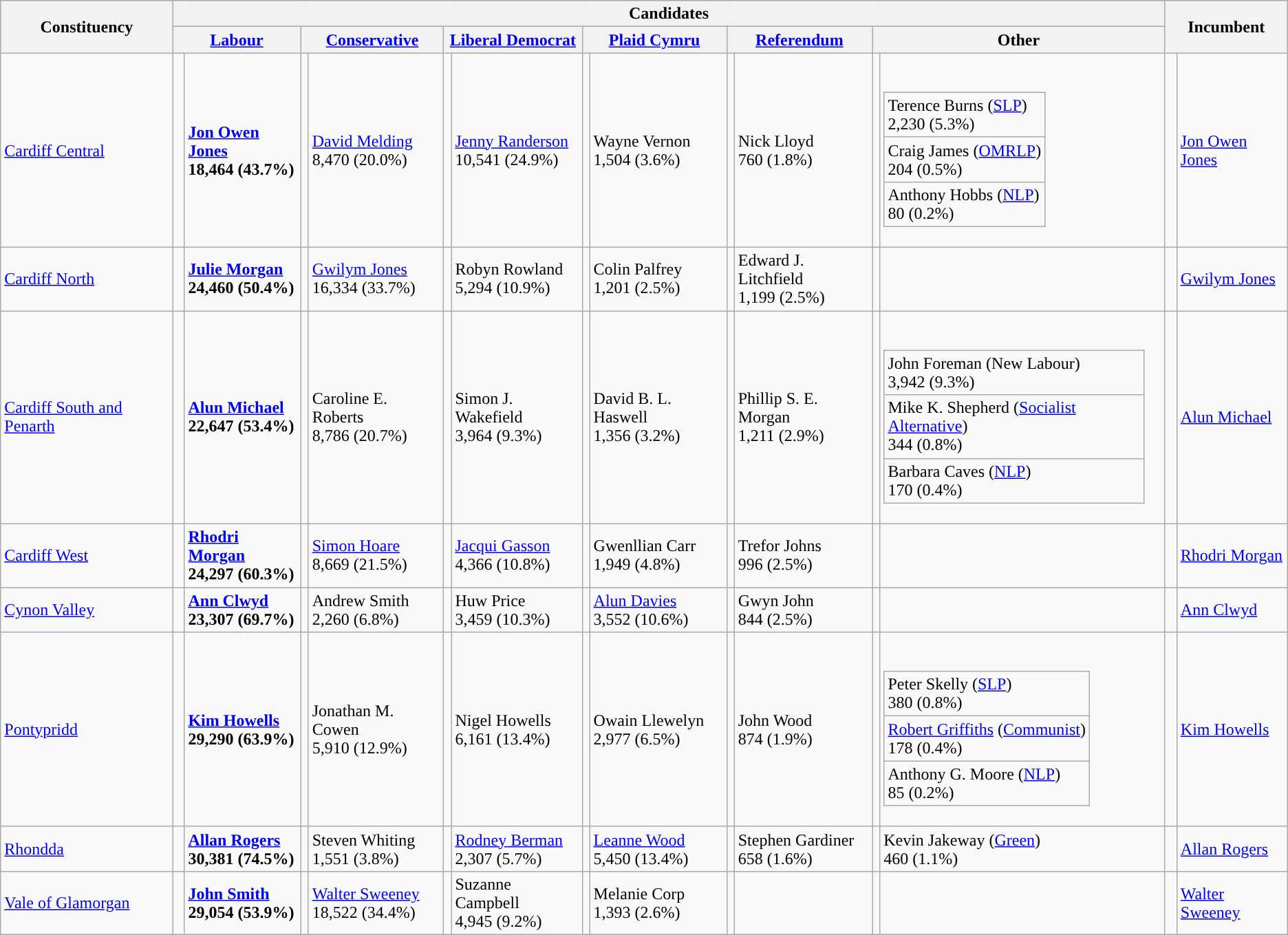<table class="wikitable">
<tr>
<th rowspan="2">Constituency</th>
<th colspan="12">Candidates</th>
<th colspan="2" rowspan="2">Incumbent</th>
</tr>
<tr>
<th colspan="2"><a href='#'>Labour</a></th>
<th colspan="2"><a href='#'>Conservative</a></th>
<th colspan="2"><a href='#'>Liberal Democrat</a></th>
<th colspan="2"><a href='#'>Plaid Cymru</a></th>
<th colspan="2"><a href='#'>Referendum</a></th>
<th colspan="2">Other</th>
</tr>
<tr>
<td><a href='#'>Cardiff Central</a></td>
<td style="color:inherit;background:"> </td>
<td><strong><a href='#'>Jon Owen Jones</a></strong><br><strong>18,464 (43.7%)</strong></td>
<td></td>
<td><a href='#'>David Melding</a><br>8,470 (20.0%)</td>
<td></td>
<td><a href='#'>Jenny Randerson</a><br>10,541 (24.9%)</td>
<td></td>
<td>Wayne Vernon<br>1,504 (3.6%)</td>
<td></td>
<td>Nick Lloyd<br>760 (1.8%)</td>
<td></td>
<td><br><table class="wikitable">
<tr>
<td>Terence Burns (<a href='#'>SLP</a>)<br>2,230 (5.3%)</td>
</tr>
<tr>
<td>Craig James (<a href='#'>OMRLP</a>)<br>204 (0.5%)</td>
</tr>
<tr>
<td>Anthony Hobbs (<a href='#'>NLP</a>)<br>80 (0.2%)</td>
</tr>
</table>
</td>
<td style="color:inherit;background:"> </td>
<td><a href='#'>Jon Owen Jones</a></td>
</tr>
<tr>
<td><a href='#'>Cardiff North</a></td>
<td style="color:inherit;background:"> </td>
<td><strong><a href='#'>Julie Morgan</a></strong><br><strong>24,460 (50.4%)</strong></td>
<td></td>
<td><a href='#'>Gwilym Jones</a><br>16,334 (33.7%)</td>
<td></td>
<td>Robyn Rowland<br>5,294 (10.9%)</td>
<td></td>
<td>Colin Palfrey<br>1,201 (2.5%)</td>
<td></td>
<td>Edward J. Litchfield<br>1,199 (2.5%)</td>
<td></td>
<td></td>
<td style="color:inherit;background:"> </td>
<td><a href='#'>Gwilym Jones</a></td>
</tr>
<tr>
<td><a href='#'>Cardiff South and Penarth</a></td>
<td style="color:inherit;background:"> </td>
<td><strong><a href='#'>Alun Michael</a></strong><br><strong>22,647 (53.4%)</strong></td>
<td></td>
<td>Caroline E. Roberts<br>8,786 (20.7%)</td>
<td></td>
<td>Simon J. Wakefield<br>3,964 (9.3%)</td>
<td></td>
<td>David B. L. Haswell<br>1,356 (3.2%)</td>
<td></td>
<td>Phillip S. E. Morgan<br>1,211 (2.9%)</td>
<td></td>
<td><br><table class="wikitable">
<tr>
<td>John Foreman (New Labour)<br>3,942 (9.3%)</td>
</tr>
<tr>
<td>Mike K. Shepherd (<a href='#'>Socialist Alternative</a>)<br>344 (0.8%)</td>
</tr>
<tr>
<td>Barbara Caves (<a href='#'>NLP</a>)<br>170 (0.4%)</td>
</tr>
</table>
</td>
<td style="color:inherit;background:"> </td>
<td><a href='#'>Alun Michael</a></td>
</tr>
<tr>
<td><a href='#'>Cardiff West</a></td>
<td style="color:inherit;background:"> </td>
<td><strong><a href='#'>Rhodri Morgan</a></strong><br><strong>24,297 (60.3%)</strong></td>
<td></td>
<td><a href='#'>Simon Hoare</a><br>8,669 (21.5%)</td>
<td></td>
<td><a href='#'>Jacqui Gasson</a><br>4,366 (10.8%)</td>
<td></td>
<td>Gwenllian Carr<br>1,949 (4.8%)</td>
<td></td>
<td>Trefor Johns<br>996 (2.5%)</td>
<td></td>
<td></td>
<td style="color:inherit;background:"> </td>
<td><a href='#'>Rhodri Morgan</a></td>
</tr>
<tr>
<td><a href='#'>Cynon Valley</a></td>
<td style="color:inherit;background:"> </td>
<td><strong><a href='#'>Ann Clwyd</a></strong><br><strong>23,307 (69.7%)</strong></td>
<td></td>
<td>Andrew Smith<br>2,260 (6.8%)</td>
<td></td>
<td>Huw Price<br>3,459 (10.3%)</td>
<td></td>
<td><a href='#'>Alun Davies</a><br>3,552 (10.6%)</td>
<td></td>
<td>Gwyn John<br>844 (2.5%)</td>
<td></td>
<td></td>
<td style="color:inherit;background:"> </td>
<td><a href='#'>Ann Clwyd</a></td>
</tr>
<tr>
<td><a href='#'>Pontypridd</a></td>
<td style="color:inherit;background:"> </td>
<td><strong><a href='#'>Kim Howells</a></strong><br><strong>29,290 (63.9%)</strong></td>
<td></td>
<td>Jonathan M. Cowen<br>5,910 (12.9%)</td>
<td></td>
<td>Nigel Howells<br>6,161 (13.4%)</td>
<td></td>
<td>Owain Llewelyn<br>2,977 (6.5%)</td>
<td></td>
<td>John Wood<br>874 (1.9%)</td>
<td></td>
<td><br><table class="wikitable">
<tr>
<td>Peter Skelly (<a href='#'>SLP</a>)<br>380 (0.8%)</td>
</tr>
<tr>
<td><a href='#'>Robert Griffiths</a> (<a href='#'>Communist</a>)<br>178 (0.4%)</td>
</tr>
<tr>
<td>Anthony G. Moore (<a href='#'>NLP</a>)<br>85 (0.2%)</td>
</tr>
</table>
</td>
<td style="color:inherit;background:"> </td>
<td><a href='#'>Kim Howells</a></td>
</tr>
<tr>
<td><a href='#'>Rhondda</a></td>
<td style="color:inherit;background:"> </td>
<td><strong><a href='#'>Allan Rogers</a></strong><br><strong>30,381 (74.5%)</strong></td>
<td></td>
<td>Steven Whiting<br>1,551 (3.8%)</td>
<td></td>
<td><a href='#'>Rodney Berman</a><br>2,307 (5.7%)</td>
<td></td>
<td><a href='#'>Leanne Wood</a><br>5,450 (13.4%)</td>
<td></td>
<td>Stephen Gardiner<br>658 (1.6%)</td>
<td></td>
<td>Kevin Jakeway (<a href='#'>Green</a>)<br>460 (1.1%)</td>
<td style="color:inherit;background:"> </td>
<td><a href='#'>Allan Rogers</a></td>
</tr>
<tr>
<td><a href='#'>Vale of Glamorgan</a></td>
<td style="color:inherit;background:"> </td>
<td><strong><a href='#'>John Smith</a></strong><br><strong>29,054 (53.9%)</strong></td>
<td></td>
<td><a href='#'>Walter Sweeney</a><br>18,522 (34.4%)</td>
<td></td>
<td>Suzanne Campbell<br>4,945 (9.2%)</td>
<td></td>
<td>Melanie Corp<br>1,393 (2.6%)</td>
<td></td>
<td></td>
<td></td>
<td></td>
<td style="color:inherit;background:"> </td>
<td><a href='#'>Walter Sweeney</a></td>
</tr>
</table>
